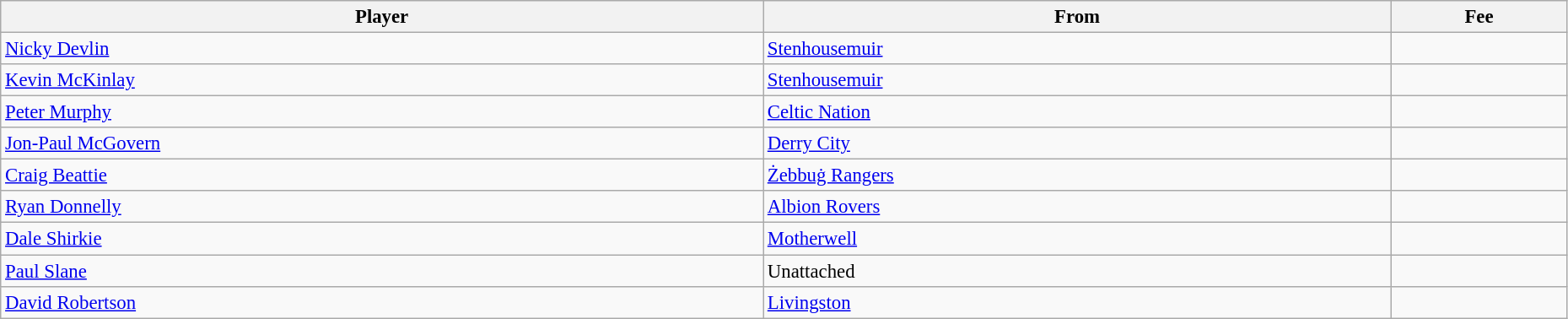<table class="wikitable" style="text-align:center; font-size:95%;width:98%; text-align:left">
<tr>
<th>Player</th>
<th>From</th>
<th>Fee</th>
</tr>
<tr>
<td> <a href='#'>Nicky Devlin</a></td>
<td> <a href='#'>Stenhousemuir</a></td>
<td></td>
</tr>
<tr>
<td> <a href='#'>Kevin McKinlay</a></td>
<td> <a href='#'>Stenhousemuir</a></td>
<td></td>
</tr>
<tr>
<td> <a href='#'>Peter Murphy</a></td>
<td> <a href='#'>Celtic Nation</a></td>
<td></td>
</tr>
<tr>
<td> <a href='#'>Jon-Paul McGovern</a></td>
<td> <a href='#'>Derry City</a></td>
<td></td>
</tr>
<tr>
<td> <a href='#'>Craig Beattie</a></td>
<td> <a href='#'>Żebbuġ Rangers</a></td>
<td></td>
</tr>
<tr>
<td> <a href='#'>Ryan Donnelly</a></td>
<td> <a href='#'>Albion Rovers</a></td>
<td></td>
</tr>
<tr>
<td> <a href='#'>Dale Shirkie</a></td>
<td> <a href='#'>Motherwell</a></td>
<td></td>
</tr>
<tr>
<td> <a href='#'>Paul Slane</a></td>
<td>Unattached</td>
<td></td>
</tr>
<tr>
<td> <a href='#'>David Robertson</a></td>
<td> <a href='#'>Livingston</a></td>
<td></td>
</tr>
</table>
